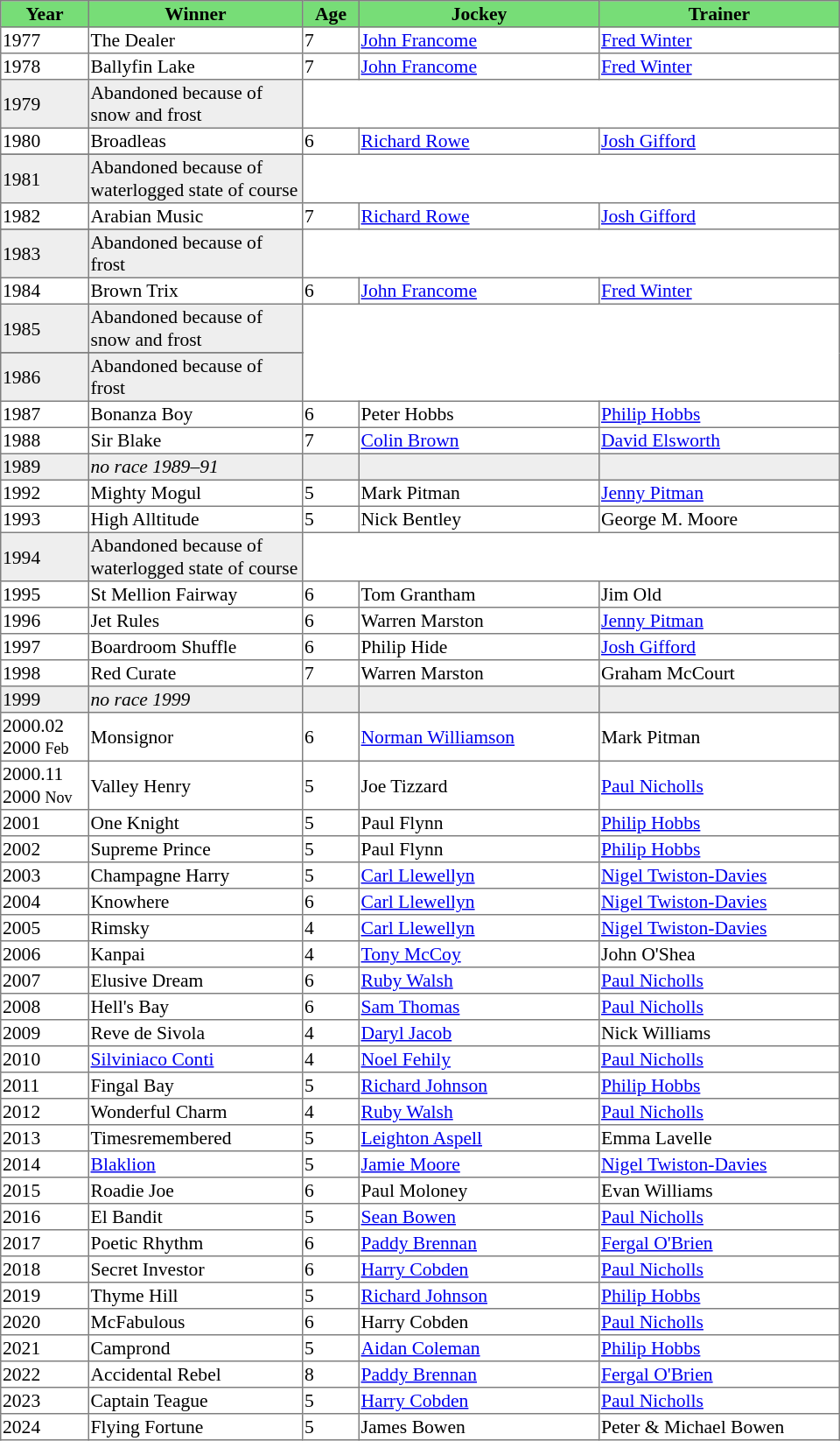<table class = "sortable" | border="1" style="border-collapse: collapse; font-size:90%">
<tr bgcolor="#77dd77" align="center">
<th width="64px"><strong>Year</strong><br></th>
<th width="160px"><strong>Winner</strong><br></th>
<th width="40px"><strong>Age</strong><br></th>
<th width="180px"><strong>Jockey</strong><br></th>
<th width="180px"><strong>Trainer</strong><br></th>
</tr>
<tr>
<td>1977</td>
<td>The Dealer</td>
<td>7</td>
<td><a href='#'>John Francome</a></td>
<td><a href='#'>Fred Winter</a></td>
</tr>
<tr>
<td>1978</td>
<td>Ballyfin Lake</td>
<td>7</td>
<td><a href='#'>John Francome</a></td>
<td><a href='#'>Fred Winter</a></td>
</tr>
<tr bgcolor="#eeeeee">
<td>1979<td>Abandoned because of snow and frost</td></td>
</tr>
<tr>
<td>1980</td>
<td>Broadleas</td>
<td>6</td>
<td><a href='#'>Richard Rowe</a></td>
<td><a href='#'>Josh Gifford</a></td>
</tr>
<tr>
</tr>
<tr bgcolor="#eeeeee">
<td>1981<td>Abandoned because of waterlogged state of course</td></td>
</tr>
<tr>
<td>1982</td>
<td>Arabian Music</td>
<td>7</td>
<td><a href='#'>Richard Rowe</a></td>
<td><a href='#'>Josh Gifford</a></td>
</tr>
<tr>
</tr>
<tr bgcolor="#eeeeee">
<td>1983<td>Abandoned because of frost</td></td>
</tr>
<tr>
<td>1984</td>
<td>Brown Trix</td>
<td>6</td>
<td><a href='#'>John Francome</a></td>
<td><a href='#'>Fred Winter</a></td>
</tr>
<tr bgcolor="#eeeeee">
<td>1985<td>Abandoned because of snow and frost</td></td>
</tr>
<tr>
</tr>
<tr bgcolor="#eeeeee">
<td>1986<td>Abandoned because of frost</td></td>
</tr>
<tr>
<td>1987</td>
<td>Bonanza Boy</td>
<td>6</td>
<td>Peter Hobbs</td>
<td><a href='#'>Philip Hobbs</a></td>
</tr>
<tr>
<td>1988</td>
<td>Sir Blake</td>
<td>7</td>
<td><a href='#'>Colin Brown</a></td>
<td><a href='#'>David Elsworth</a></td>
</tr>
<tr bgcolor="#eeeeee">
<td><span>1989</span></td>
<td><em>no race 1989–91</em> </td>
<td></td>
<td></td>
<td></td>
</tr>
<tr>
<td>1992</td>
<td>Mighty Mogul</td>
<td>5</td>
<td>Mark Pitman</td>
<td><a href='#'>Jenny Pitman</a></td>
</tr>
<tr>
<td>1993</td>
<td>High Alltitude </td>
<td>5</td>
<td>Nick Bentley</td>
<td>George M. Moore</td>
</tr>
<tr bgcolor="#eeeeee">
<td>1994<td>Abandoned because of waterlogged state of course</td></td>
</tr>
<tr>
<td>1995</td>
<td>St Mellion Fairway</td>
<td>6</td>
<td>Tom Grantham</td>
<td>Jim Old</td>
</tr>
<tr>
<td>1996</td>
<td>Jet Rules</td>
<td>6</td>
<td>Warren Marston</td>
<td><a href='#'>Jenny Pitman</a></td>
</tr>
<tr>
<td>1997</td>
<td>Boardroom Shuffle</td>
<td>6</td>
<td>Philip Hide</td>
<td><a href='#'>Josh Gifford</a></td>
</tr>
<tr>
<td>1998</td>
<td>Red Curate</td>
<td>7</td>
<td>Warren Marston</td>
<td>Graham McCourt</td>
</tr>
<tr bgcolor="#eeeeee">
<td><span>1999</span></td>
<td><em>no race 1999</em></td>
<td></td>
<td></td>
<td></td>
</tr>
<tr>
<td><span>2000.02</span> 2000 <small>Feb</small></td>
<td>Monsignor </td>
<td>6</td>
<td><a href='#'>Norman Williamson</a></td>
<td>Mark Pitman</td>
</tr>
<tr>
<td><span>2000.11</span> 2000 <small>Nov</small></td>
<td>Valley Henry</td>
<td>5</td>
<td>Joe Tizzard</td>
<td><a href='#'>Paul Nicholls</a></td>
</tr>
<tr>
<td>2001</td>
<td>One Knight</td>
<td>5</td>
<td>Paul Flynn</td>
<td><a href='#'>Philip Hobbs</a></td>
</tr>
<tr>
<td>2002</td>
<td>Supreme Prince</td>
<td>5</td>
<td>Paul Flynn</td>
<td><a href='#'>Philip Hobbs</a></td>
</tr>
<tr>
<td>2003</td>
<td>Champagne Harry</td>
<td>5</td>
<td><a href='#'>Carl Llewellyn</a></td>
<td><a href='#'>Nigel Twiston-Davies</a></td>
</tr>
<tr>
<td>2004</td>
<td>Knowhere</td>
<td>6</td>
<td><a href='#'>Carl Llewellyn</a></td>
<td><a href='#'>Nigel Twiston-Davies</a></td>
</tr>
<tr>
<td>2005</td>
<td>Rimsky</td>
<td>4</td>
<td><a href='#'>Carl Llewellyn</a></td>
<td><a href='#'>Nigel Twiston-Davies</a></td>
</tr>
<tr>
<td>2006</td>
<td>Kanpai</td>
<td>4</td>
<td><a href='#'>Tony McCoy</a></td>
<td>John O'Shea</td>
</tr>
<tr>
<td>2007</td>
<td>Elusive Dream</td>
<td>6</td>
<td><a href='#'>Ruby Walsh</a></td>
<td><a href='#'>Paul Nicholls</a></td>
</tr>
<tr>
<td>2008</td>
<td>Hell's Bay</td>
<td>6</td>
<td><a href='#'>Sam Thomas</a></td>
<td><a href='#'>Paul Nicholls</a></td>
</tr>
<tr>
<td>2009</td>
<td>Reve de Sivola</td>
<td>4</td>
<td><a href='#'>Daryl Jacob</a></td>
<td>Nick Williams</td>
</tr>
<tr>
<td>2010</td>
<td><a href='#'>Silviniaco Conti</a></td>
<td>4</td>
<td><a href='#'>Noel Fehily</a></td>
<td><a href='#'>Paul Nicholls</a></td>
</tr>
<tr>
<td>2011</td>
<td>Fingal Bay</td>
<td>5</td>
<td><a href='#'>Richard Johnson</a></td>
<td><a href='#'>Philip Hobbs</a></td>
</tr>
<tr>
<td>2012</td>
<td>Wonderful Charm</td>
<td>4</td>
<td><a href='#'>Ruby Walsh</a></td>
<td><a href='#'>Paul Nicholls</a></td>
</tr>
<tr>
<td>2013</td>
<td>Timesremembered</td>
<td>5</td>
<td><a href='#'>Leighton Aspell</a></td>
<td>Emma Lavelle</td>
</tr>
<tr>
<td>2014</td>
<td><a href='#'>Blaklion</a></td>
<td>5</td>
<td><a href='#'>Jamie Moore</a></td>
<td><a href='#'>Nigel Twiston-Davies</a></td>
</tr>
<tr>
<td>2015</td>
<td>Roadie Joe</td>
<td>6</td>
<td>Paul Moloney</td>
<td>Evan Williams</td>
</tr>
<tr>
<td>2016</td>
<td>El Bandit</td>
<td>5</td>
<td><a href='#'>Sean Bowen</a></td>
<td><a href='#'>Paul Nicholls</a></td>
</tr>
<tr>
<td>2017</td>
<td>Poetic Rhythm</td>
<td>6</td>
<td><a href='#'>Paddy Brennan</a></td>
<td><a href='#'>Fergal O'Brien</a></td>
</tr>
<tr>
<td>2018</td>
<td>Secret Investor</td>
<td>6</td>
<td><a href='#'>Harry Cobden</a></td>
<td><a href='#'>Paul Nicholls</a></td>
</tr>
<tr>
<td>2019</td>
<td>Thyme Hill</td>
<td>5</td>
<td><a href='#'>Richard Johnson</a></td>
<td><a href='#'>Philip Hobbs</a></td>
</tr>
<tr>
<td>2020</td>
<td>McFabulous</td>
<td>6</td>
<td>Harry Cobden</td>
<td><a href='#'>Paul Nicholls</a></td>
</tr>
<tr>
<td>2021</td>
<td>Camprond</td>
<td>5</td>
<td><a href='#'>Aidan Coleman</a></td>
<td><a href='#'>Philip Hobbs</a></td>
</tr>
<tr>
<td>2022</td>
<td>Accidental Rebel</td>
<td>8</td>
<td><a href='#'>Paddy Brennan</a></td>
<td><a href='#'>Fergal O'Brien</a></td>
</tr>
<tr>
<td>2023</td>
<td>Captain Teague</td>
<td>5</td>
<td><a href='#'>Harry Cobden</a></td>
<td><a href='#'>Paul Nicholls</a></td>
</tr>
<tr>
<td>2024</td>
<td>Flying Fortune</td>
<td>5</td>
<td>James Bowen</td>
<td>Peter & Michael Bowen</td>
</tr>
</table>
